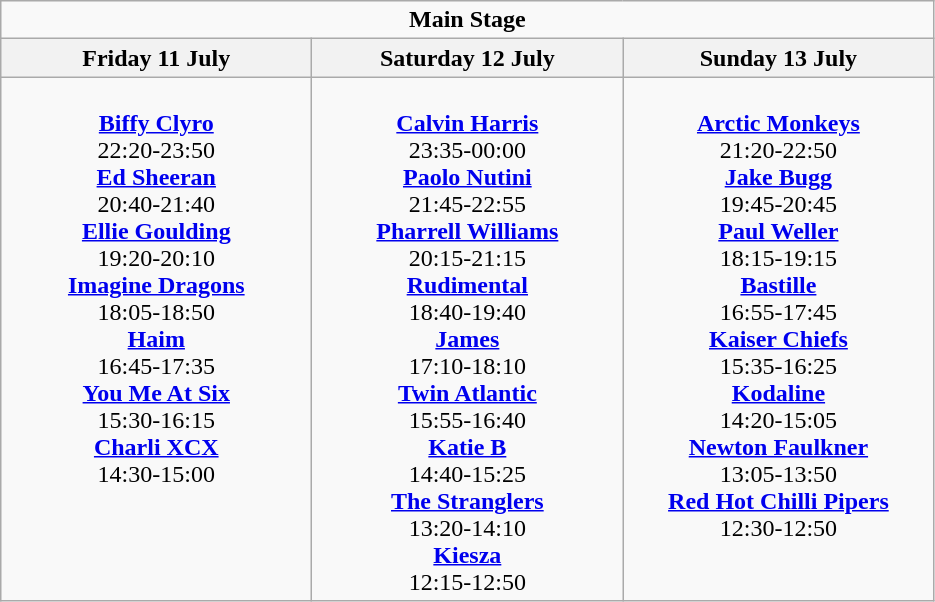<table class="wikitable">
<tr>
<td colspan="3" style="text-align:center;"><strong>Main Stage</strong></td>
</tr>
<tr>
<th>Friday 11 July</th>
<th>Saturday 12 July</th>
<th>Sunday 13 July</th>
</tr>
<tr>
<td style="text-align:center; vertical-align:top; width:200px;"><br><strong><a href='#'>Biffy Clyro</a></strong>
<br> 22:20-23:50
<br><strong><a href='#'>Ed Sheeran</a></strong>
<br> 20:40-21:40
<br> <strong><a href='#'>Ellie Goulding</a></strong>
<br> 19:20-20:10
<br> <strong><a href='#'>Imagine Dragons</a></strong>
<br> 18:05-18:50
<br> <strong><a href='#'>Haim</a></strong>
<br> 16:45-17:35
<br> <strong><a href='#'>You Me At Six</a></strong>
<br> 15:30-16:15
<br> <strong><a href='#'>Charli XCX</a></strong>
<br> 14:30-15:00</td>
<td style="text-align:center; vertical-align:top; width:200px;"><br><strong><a href='#'>Calvin Harris</a></strong>
<br> 23:35-00:00
<br> <strong><a href='#'>Paolo Nutini</a></strong>
<br> 21:45-22:55
<br> <strong><a href='#'>Pharrell Williams</a></strong>
<br> 20:15-21:15
<br> <strong><a href='#'>Rudimental</a></strong>
<br> 18:40-19:40
<br> <strong><a href='#'>James</a></strong>
<br> 17:10-18:10
<br> <strong><a href='#'>Twin Atlantic</a></strong>
<br> 15:55-16:40
<br> <strong><a href='#'>Katie B</a></strong>
<br> 14:40-15:25
<br> <strong><a href='#'>The Stranglers</a></strong>
<br> 13:20-14:10
<br> <strong><a href='#'>Kiesza</a></strong>
<br> 12:15-12:50</td>
<td style="text-align:center; vertical-align:top; width:200px;"><br><strong><a href='#'>Arctic Monkeys</a></strong>
<br> 21:20-22:50
<br> <strong><a href='#'>Jake Bugg</a></strong>
<br> 19:45-20:45
<br> <strong><a href='#'>Paul Weller</a></strong>
<br> 18:15-19:15
<br> <strong><a href='#'>Bastille</a></strong>
<br> 16:55-17:45
<br> <strong><a href='#'>Kaiser Chiefs</a></strong>
<br> 15:35-16:25
<br> <strong><a href='#'>Kodaline</a></strong>
<br> 14:20-15:05
<br> <strong><a href='#'>Newton Faulkner</a></strong>
<br> 13:05-13:50
<br> <strong><a href='#'>Red Hot Chilli Pipers</a></strong>
<br> 12:30-12:50</td>
</tr>
</table>
